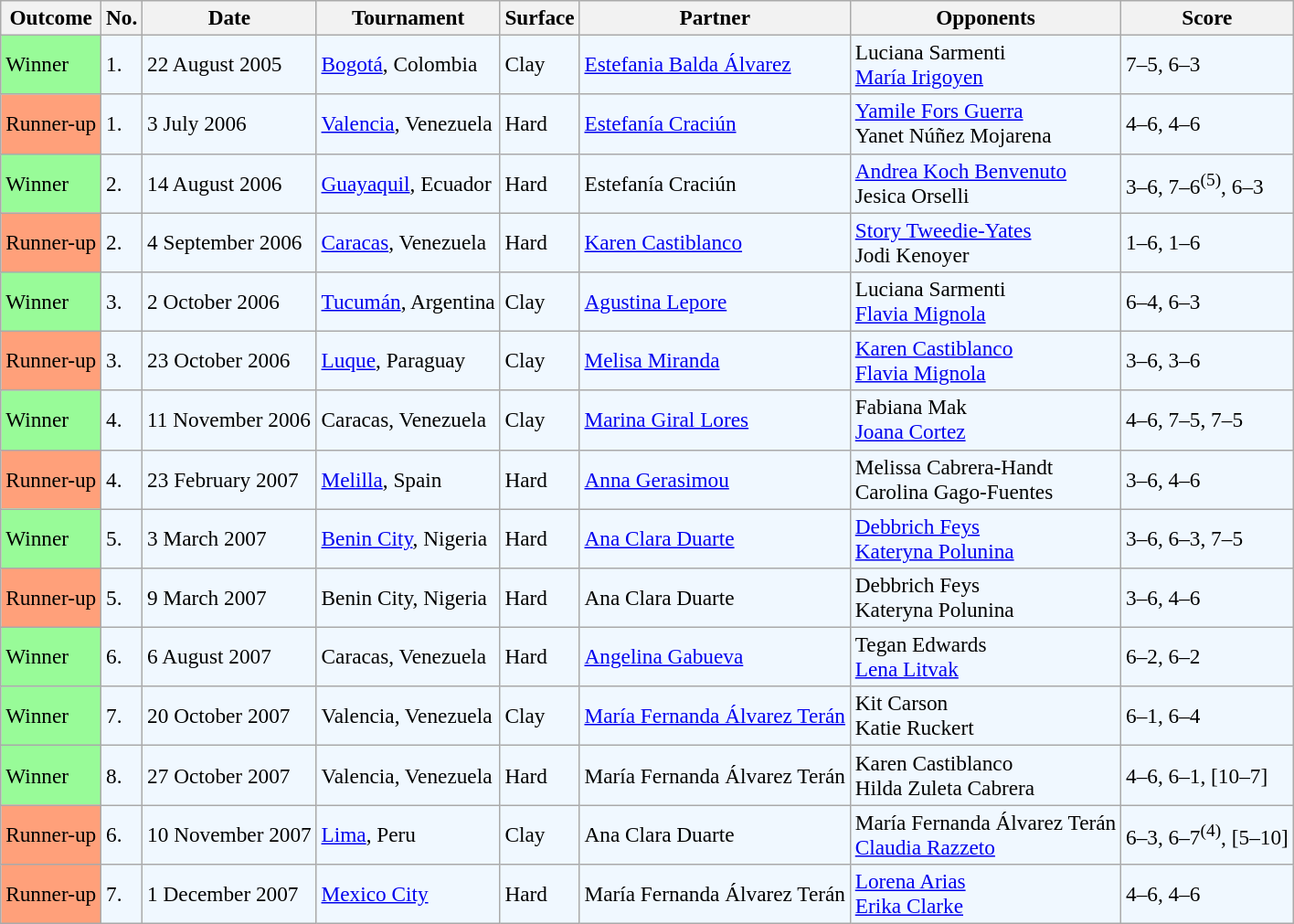<table class="sortable wikitable" style=font-size:97%>
<tr>
<th>Outcome</th>
<th>No.</th>
<th>Date</th>
<th>Tournament</th>
<th>Surface</th>
<th>Partner</th>
<th>Opponents</th>
<th class="unsortable">Score</th>
</tr>
<tr style="background:#f0f8ff;">
<td style="background:#98fb98;">Winner</td>
<td>1.</td>
<td>22 August 2005</td>
<td><a href='#'>Bogotá</a>, Colombia</td>
<td>Clay</td>
<td> <a href='#'>Estefania Balda Álvarez</a></td>
<td> Luciana Sarmenti <br>  <a href='#'>María Irigoyen</a></td>
<td>7–5, 6–3</td>
</tr>
<tr style="background:#f0f8ff;">
<td style="background:#ffa07a;">Runner-up</td>
<td>1.</td>
<td>3 July 2006</td>
<td><a href='#'>Valencia</a>, Venezuela</td>
<td>Hard</td>
<td> <a href='#'>Estefanía Craciún</a></td>
<td> <a href='#'>Yamile Fors Guerra</a> <br>  Yanet Núñez Mojarena</td>
<td>4–6, 4–6</td>
</tr>
<tr style="background:#f0f8ff;">
<td style="background:#98fb98;">Winner</td>
<td>2.</td>
<td>14 August 2006</td>
<td><a href='#'>Guayaquil</a>, Ecuador</td>
<td>Hard</td>
<td> Estefanía Craciún</td>
<td> <a href='#'>Andrea Koch Benvenuto</a> <br>  Jesica Orselli</td>
<td>3–6, 7–6<sup>(5)</sup>, 6–3</td>
</tr>
<tr style="background:#f0f8ff;">
<td style="background:#ffa07a;">Runner-up</td>
<td>2.</td>
<td>4 September 2006</td>
<td><a href='#'>Caracas</a>, Venezuela</td>
<td>Hard</td>
<td> <a href='#'>Karen Castiblanco</a></td>
<td> <a href='#'>Story Tweedie-Yates</a> <br>  Jodi Kenoyer</td>
<td>1–6, 1–6</td>
</tr>
<tr style="background:#f0f8ff;">
<td bgcolor="98FB98">Winner</td>
<td>3.</td>
<td>2 October 2006</td>
<td><a href='#'>Tucumán</a>, Argentina</td>
<td>Clay</td>
<td> <a href='#'>Agustina Lepore</a></td>
<td> Luciana Sarmenti <br>  <a href='#'>Flavia Mignola</a></td>
<td>6–4, 6–3</td>
</tr>
<tr style="background:#f0f8ff;">
<td style="background:#ffa07a;">Runner-up</td>
<td>3.</td>
<td>23 October 2006</td>
<td><a href='#'>Luque</a>, Paraguay</td>
<td>Clay</td>
<td> <a href='#'>Melisa Miranda</a></td>
<td> <a href='#'>Karen Castiblanco</a> <br>  <a href='#'>Flavia Mignola</a></td>
<td>3–6, 3–6</td>
</tr>
<tr style="background:#f0f8ff;">
<td bgcolor="98FB98">Winner</td>
<td>4.</td>
<td>11 November 2006</td>
<td>Caracas, Venezuela</td>
<td>Clay</td>
<td> <a href='#'>Marina Giral Lores</a></td>
<td> Fabiana Mak <br>  <a href='#'>Joana Cortez</a></td>
<td>4–6, 7–5, 7–5</td>
</tr>
<tr bgcolor="#f0f8ff">
<td style="background:#ffa07a;">Runner-up</td>
<td>4.</td>
<td>23 February 2007</td>
<td><a href='#'>Melilla</a>, Spain</td>
<td>Hard</td>
<td> <a href='#'>Anna Gerasimou</a></td>
<td> Melissa Cabrera-Handt <br>  Carolina Gago-Fuentes</td>
<td>3–6, 4–6</td>
</tr>
<tr style="background:#f0f8ff;">
<td bgcolor="98FB98">Winner</td>
<td>5.</td>
<td>3 March 2007</td>
<td><a href='#'>Benin City</a>, Nigeria</td>
<td>Hard</td>
<td> <a href='#'>Ana Clara Duarte</a></td>
<td> <a href='#'>Debbrich Feys</a> <br>  <a href='#'>Kateryna Polunina</a></td>
<td>3–6, 6–3, 7–5</td>
</tr>
<tr style="background:#f0f8ff;">
<td bgcolor="FFA07A">Runner-up</td>
<td>5.</td>
<td>9 March 2007</td>
<td>Benin City, Nigeria</td>
<td>Hard</td>
<td> Ana Clara Duarte</td>
<td> Debbrich Feys <br>  Kateryna Polunina</td>
<td>3–6, 4–6</td>
</tr>
<tr style="background:#f0f8ff;">
<td style="background:#98fb98;">Winner</td>
<td>6.</td>
<td>6 August 2007</td>
<td>Caracas, Venezuela</td>
<td>Hard</td>
<td> <a href='#'>Angelina Gabueva</a></td>
<td> Tegan Edwards <br>  <a href='#'>Lena Litvak</a></td>
<td>6–2, 6–2</td>
</tr>
<tr style="background:#f0f8ff;">
<td style="background:#98fb98;">Winner</td>
<td>7.</td>
<td>20 October 2007</td>
<td>Valencia, Venezuela</td>
<td>Clay</td>
<td> <a href='#'>María Fernanda Álvarez Terán</a></td>
<td> Kit Carson <br>  Katie Ruckert</td>
<td>6–1, 6–4</td>
</tr>
<tr style="background:#f0f8ff;">
<td style="background:#98fb98;">Winner</td>
<td>8.</td>
<td>27 October 2007</td>
<td>Valencia, Venezuela</td>
<td>Hard</td>
<td> María Fernanda Álvarez Terán</td>
<td> Karen Castiblanco <br>  Hilda Zuleta Cabrera</td>
<td>4–6, 6–1, [10–7]</td>
</tr>
<tr style="background:#f0f8ff;">
<td bgcolor="FFA07A">Runner-up</td>
<td>6.</td>
<td>10 November 2007</td>
<td><a href='#'>Lima</a>, Peru</td>
<td>Clay</td>
<td> Ana Clara Duarte</td>
<td> María Fernanda Álvarez Terán <br>  <a href='#'>Claudia Razzeto</a></td>
<td>6–3, 6–7<sup>(4)</sup>, [5–10]</td>
</tr>
<tr style="background:#f0f8ff;">
<td style="background:#ffa07a;">Runner-up</td>
<td>7.</td>
<td>1 December 2007</td>
<td><a href='#'>Mexico City</a></td>
<td>Hard</td>
<td> María Fernanda Álvarez Terán</td>
<td> <a href='#'>Lorena Arias</a> <br>  <a href='#'>Erika Clarke</a></td>
<td>4–6, 4–6</td>
</tr>
</table>
